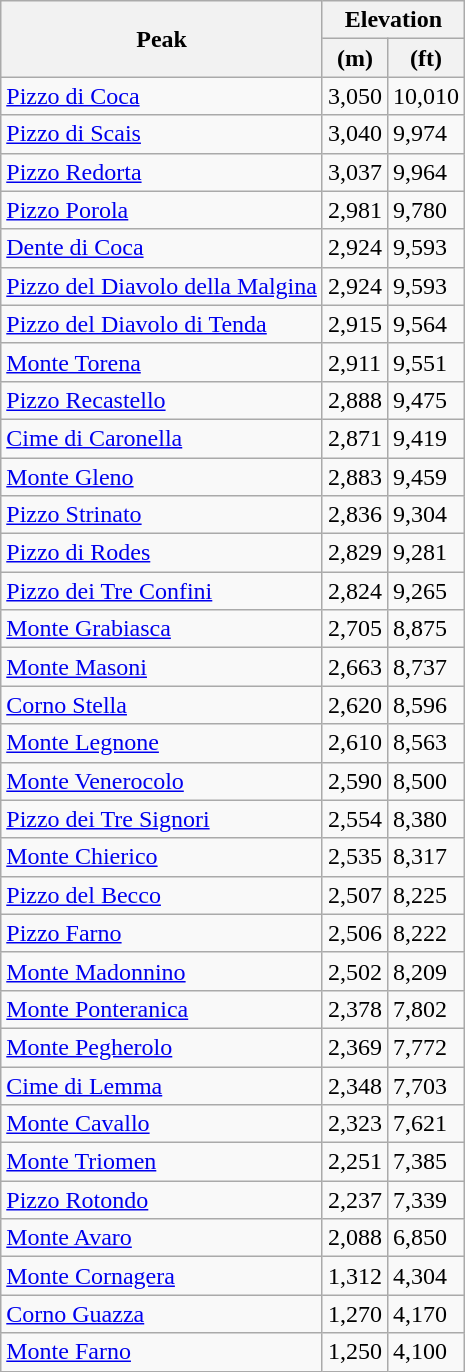<table class="wikitable">
<tr>
<th rowspan=2>Peak</th>
<th colspan="2">Elevation</th>
</tr>
<tr>
<th>(m)</th>
<th>(ft)</th>
</tr>
<tr>
<td><a href='#'>Pizzo di Coca</a></td>
<td>3,050</td>
<td>10,010</td>
</tr>
<tr>
<td><a href='#'>Pizzo di Scais</a></td>
<td>3,040</td>
<td>9,974</td>
</tr>
<tr>
<td><a href='#'>Pizzo Redorta</a></td>
<td>3,037</td>
<td>9,964</td>
</tr>
<tr>
<td><a href='#'>Pizzo Porola</a></td>
<td>2,981</td>
<td>9,780</td>
</tr>
<tr>
<td><a href='#'>Dente di Coca</a></td>
<td>2,924</td>
<td>9,593</td>
</tr>
<tr>
<td><a href='#'>Pizzo del Diavolo della Malgina</a></td>
<td>2,924</td>
<td>9,593</td>
</tr>
<tr>
<td><a href='#'>Pizzo del Diavolo di Tenda</a></td>
<td>2,915</td>
<td>9,564</td>
</tr>
<tr>
<td><a href='#'>Monte Torena</a></td>
<td>2,911</td>
<td>9,551</td>
</tr>
<tr>
<td><a href='#'>Pizzo Recastello</a></td>
<td>2,888</td>
<td>9,475</td>
</tr>
<tr>
<td><a href='#'>Cime di Caronella</a></td>
<td>2,871</td>
<td>9,419</td>
</tr>
<tr>
<td><a href='#'>Monte Gleno</a></td>
<td>2,883</td>
<td>9,459</td>
</tr>
<tr>
<td><a href='#'>Pizzo Strinato</a></td>
<td>2,836</td>
<td>9,304</td>
</tr>
<tr>
<td><a href='#'>Pizzo di Rodes</a></td>
<td>2,829</td>
<td>9,281</td>
</tr>
<tr>
<td><a href='#'>Pizzo dei Tre Confini</a></td>
<td>2,824</td>
<td>9,265</td>
</tr>
<tr>
<td><a href='#'>Monte Grabiasca</a></td>
<td>2,705</td>
<td>8,875</td>
</tr>
<tr>
<td><a href='#'>Monte Masoni</a></td>
<td>2,663</td>
<td>8,737</td>
</tr>
<tr>
<td><a href='#'>Corno Stella</a></td>
<td>2,620</td>
<td>8,596</td>
</tr>
<tr>
<td><a href='#'>Monte Legnone</a></td>
<td>2,610</td>
<td>8,563</td>
</tr>
<tr>
<td><a href='#'>Monte Venerocolo</a></td>
<td>2,590</td>
<td>8,500</td>
</tr>
<tr>
<td><a href='#'>Pizzo dei Tre Signori</a></td>
<td>2,554</td>
<td>8,380</td>
</tr>
<tr>
<td><a href='#'>Monte Chierico</a></td>
<td>2,535</td>
<td>8,317</td>
</tr>
<tr>
<td><a href='#'>Pizzo del Becco</a></td>
<td>2,507</td>
<td>8,225</td>
</tr>
<tr>
<td><a href='#'>Pizzo Farno</a></td>
<td>2,506</td>
<td>8,222</td>
</tr>
<tr>
<td><a href='#'>Monte Madonnino</a></td>
<td>2,502</td>
<td>8,209</td>
</tr>
<tr>
<td><a href='#'>Monte Ponteranica</a></td>
<td>2,378</td>
<td>7,802</td>
</tr>
<tr>
<td><a href='#'>Monte Pegherolo</a></td>
<td>2,369</td>
<td>7,772</td>
</tr>
<tr>
<td><a href='#'>Cime di Lemma</a></td>
<td>2,348</td>
<td>7,703</td>
</tr>
<tr>
<td><a href='#'>Monte Cavallo</a></td>
<td>2,323</td>
<td>7,621</td>
</tr>
<tr>
<td><a href='#'>Monte Triomen</a></td>
<td>2,251</td>
<td>7,385</td>
</tr>
<tr>
<td><a href='#'>Pizzo Rotondo</a></td>
<td>2,237</td>
<td>7,339</td>
</tr>
<tr>
<td><a href='#'>Monte Avaro</a></td>
<td>2,088</td>
<td>6,850</td>
</tr>
<tr>
<td><a href='#'>Monte Cornagera</a></td>
<td>1,312</td>
<td>4,304</td>
</tr>
<tr>
<td><a href='#'>Corno Guazza</a></td>
<td>1,270</td>
<td>4,170</td>
</tr>
<tr>
<td><a href='#'>Monte Farno</a></td>
<td>1,250</td>
<td>4,100</td>
</tr>
</table>
